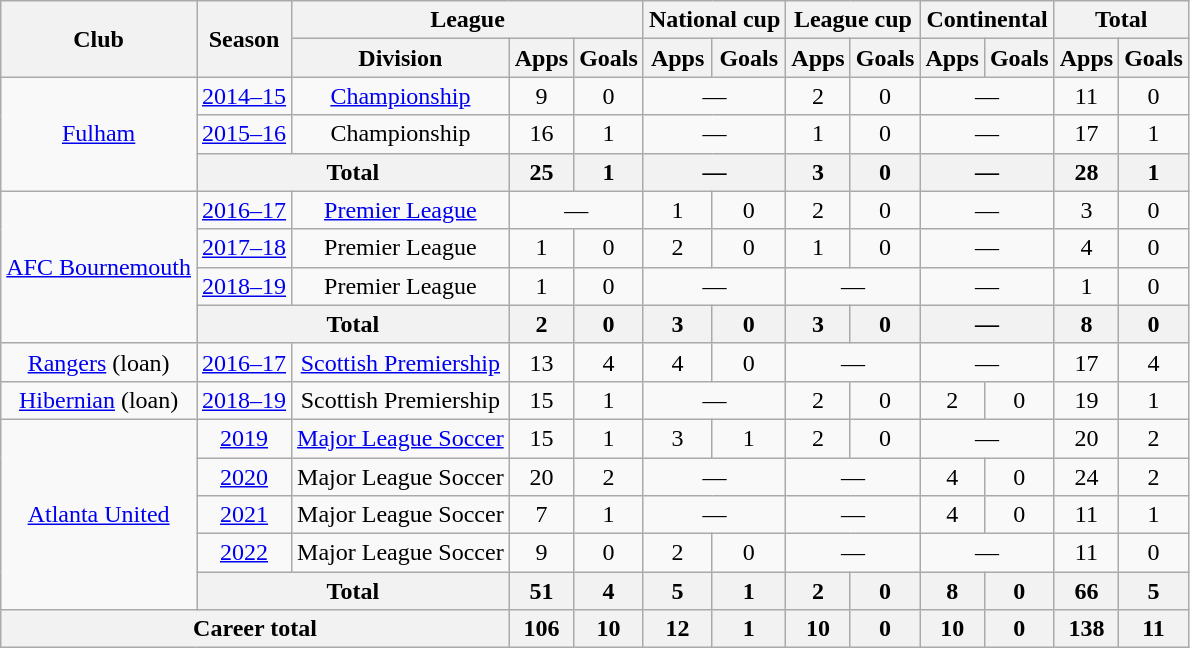<table class="wikitable" style="text-align:center">
<tr>
<th rowspan=2>Club</th>
<th rowspan=2>Season</th>
<th colspan=3>League</th>
<th colspan=2>National cup</th>
<th colspan=2>League cup</th>
<th colspan=2>Continental</th>
<th colspan=2>Total</th>
</tr>
<tr>
<th>Division</th>
<th>Apps</th>
<th>Goals</th>
<th>Apps</th>
<th>Goals</th>
<th>Apps</th>
<th>Goals</th>
<th>Apps</th>
<th>Goals</th>
<th>Apps</th>
<th>Goals</th>
</tr>
<tr>
<td rowspan=3><a href='#'>Fulham</a></td>
<td><a href='#'>2014–15</a></td>
<td><a href='#'>Championship</a></td>
<td>9</td>
<td>0</td>
<td colspan=2>—</td>
<td>2</td>
<td>0</td>
<td colspan=2>—</td>
<td>11</td>
<td>0</td>
</tr>
<tr>
<td><a href='#'>2015–16</a></td>
<td>Championship</td>
<td>16</td>
<td>1</td>
<td colspan=2>—</td>
<td>1</td>
<td>0</td>
<td colspan=2>—</td>
<td>17</td>
<td>1</td>
</tr>
<tr>
<th colspan=2>Total</th>
<th>25</th>
<th>1</th>
<th colspan=2>—</th>
<th>3</th>
<th>0</th>
<th colspan=2>—</th>
<th>28</th>
<th>1</th>
</tr>
<tr>
<td rowspan=4><a href='#'>AFC Bournemouth</a></td>
<td><a href='#'>2016–17</a></td>
<td><a href='#'>Premier League</a></td>
<td colspan="2">—</td>
<td>1</td>
<td>0</td>
<td>2</td>
<td>0</td>
<td colspan=2>—</td>
<td>3</td>
<td>0</td>
</tr>
<tr>
<td><a href='#'>2017–18</a></td>
<td>Premier League</td>
<td>1</td>
<td>0</td>
<td>2</td>
<td>0</td>
<td>1</td>
<td>0</td>
<td colspan=2>—</td>
<td>4</td>
<td>0</td>
</tr>
<tr>
<td><a href='#'>2018–19</a></td>
<td>Premier League</td>
<td>1</td>
<td>0</td>
<td colspan=2>—</td>
<td colspan=2>—</td>
<td colspan=2>—</td>
<td>1</td>
<td>0</td>
</tr>
<tr>
<th colspan=2>Total</th>
<th>2</th>
<th>0</th>
<th>3</th>
<th>0</th>
<th>3</th>
<th>0</th>
<th colspan=2>—</th>
<th>8</th>
<th>0</th>
</tr>
<tr>
<td><a href='#'>Rangers</a> (loan)</td>
<td><a href='#'>2016–17</a></td>
<td><a href='#'>Scottish Premiership</a></td>
<td>13</td>
<td>4</td>
<td>4</td>
<td>0</td>
<td colspan=2>—</td>
<td colspan=2>—</td>
<td>17</td>
<td>4</td>
</tr>
<tr>
<td><a href='#'>Hibernian</a> (loan)</td>
<td><a href='#'>2018–19</a></td>
<td>Scottish Premiership</td>
<td>15</td>
<td>1</td>
<td colspan="2">—</td>
<td>2</td>
<td>0</td>
<td>2</td>
<td>0</td>
<td>19</td>
<td>1</td>
</tr>
<tr>
<td rowspan="5"><a href='#'>Atlanta United</a></td>
<td><a href='#'>2019</a></td>
<td><a href='#'>Major League Soccer</a></td>
<td>15</td>
<td>1</td>
<td>3</td>
<td>1</td>
<td>2</td>
<td>0</td>
<td colspan=2>—</td>
<td>20</td>
<td>2</td>
</tr>
<tr>
<td><a href='#'>2020</a></td>
<td>Major League Soccer</td>
<td>20</td>
<td>2</td>
<td colspan=2>—</td>
<td colspan=2>—</td>
<td>4</td>
<td>0</td>
<td>24</td>
<td>2</td>
</tr>
<tr>
<td><a href='#'>2021</a></td>
<td>Major League Soccer</td>
<td>7</td>
<td>1</td>
<td colspan=2>—</td>
<td colspan=2>—</td>
<td>4</td>
<td>0</td>
<td>11</td>
<td>1</td>
</tr>
<tr>
<td><a href='#'>2022</a></td>
<td>Major League Soccer</td>
<td>9</td>
<td>0</td>
<td>2</td>
<td>0</td>
<td colspan=2>—</td>
<td colspan=2>—</td>
<td>11</td>
<td>0</td>
</tr>
<tr>
<th colspan="2">Total</th>
<th>51</th>
<th>4</th>
<th>5</th>
<th>1</th>
<th>2</th>
<th>0</th>
<th>8</th>
<th>0</th>
<th>66</th>
<th>5</th>
</tr>
<tr>
<th colspan="3">Career total</th>
<th>106</th>
<th>10</th>
<th>12</th>
<th>1</th>
<th>10</th>
<th>0</th>
<th>10</th>
<th>0</th>
<th>138</th>
<th>11</th>
</tr>
</table>
